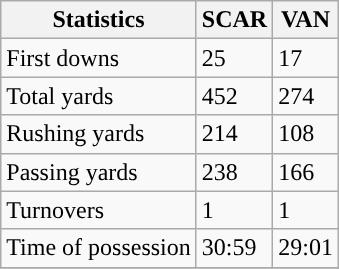<table class="wikitable" style="float: left;">
<tr>
<th>Statistics</th>
<th>SCAR</th>
<th>VAN</th>
</tr>
<tr>
<td>First downs</td>
<td>25</td>
<td>17</td>
</tr>
<tr>
<td>Total yards</td>
<td>452</td>
<td>274</td>
</tr>
<tr>
<td>Rushing yards</td>
<td>214</td>
<td>108</td>
</tr>
<tr>
<td>Passing yards</td>
<td>238</td>
<td>166</td>
</tr>
<tr>
<td>Turnovers</td>
<td>1</td>
<td>1</td>
</tr>
<tr>
<td>Time of possession</td>
<td>30:59</td>
<td>29:01</td>
</tr>
<tr>
</tr>
</table>
